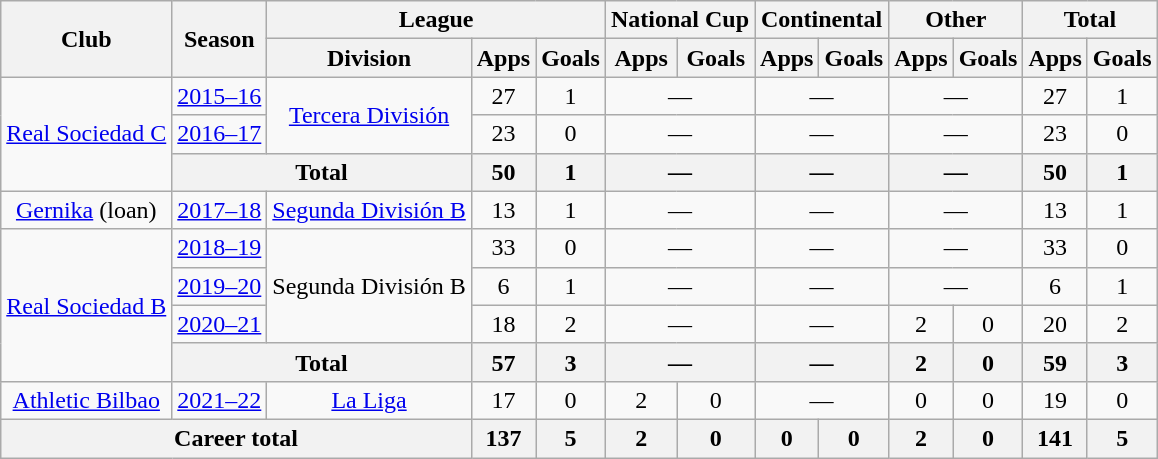<table class="wikitable" style="text-align:center">
<tr>
<th rowspan="2">Club</th>
<th rowspan="2">Season</th>
<th colspan="3">League</th>
<th colspan="2">National Cup</th>
<th colspan="2">Continental</th>
<th colspan="2">Other</th>
<th colspan="2">Total</th>
</tr>
<tr>
<th>Division</th>
<th>Apps</th>
<th>Goals</th>
<th>Apps</th>
<th>Goals</th>
<th>Apps</th>
<th>Goals</th>
<th>Apps</th>
<th>Goals</th>
<th>Apps</th>
<th>Goals</th>
</tr>
<tr>
<td rowspan="3"><a href='#'>Real Sociedad C</a></td>
<td><a href='#'>2015–16</a></td>
<td rowspan="2"><a href='#'>Tercera División</a></td>
<td>27</td>
<td>1</td>
<td colspan="2">—</td>
<td colspan="2">—</td>
<td colspan="2">—</td>
<td>27</td>
<td>1</td>
</tr>
<tr>
<td><a href='#'>2016–17</a></td>
<td>23</td>
<td>0</td>
<td colspan="2">—</td>
<td colspan="2">—</td>
<td colspan="2">—</td>
<td>23</td>
<td>0</td>
</tr>
<tr>
<th colspan="2">Total</th>
<th>50</th>
<th>1</th>
<th colspan="2">—</th>
<th colspan="2">—</th>
<th colspan="2">—</th>
<th>50</th>
<th>1</th>
</tr>
<tr>
<td><a href='#'>Gernika</a> (loan)</td>
<td><a href='#'>2017–18</a></td>
<td><a href='#'>Segunda División B</a></td>
<td>13</td>
<td>1</td>
<td colspan="2">—</td>
<td colspan="2">—</td>
<td colspan="2">—</td>
<td>13</td>
<td>1</td>
</tr>
<tr>
<td rowspan="4"><a href='#'>Real Sociedad B</a></td>
<td><a href='#'>2018–19</a></td>
<td rowspan="3">Segunda División B</td>
<td>33</td>
<td>0</td>
<td colspan="2">—</td>
<td colspan="2">—</td>
<td colspan="2">—</td>
<td>33</td>
<td>0</td>
</tr>
<tr>
<td><a href='#'>2019–20</a></td>
<td>6</td>
<td>1</td>
<td colspan="2">—</td>
<td colspan="2">—</td>
<td colspan="2">—</td>
<td>6</td>
<td>1</td>
</tr>
<tr>
<td><a href='#'>2020–21</a></td>
<td>18</td>
<td>2</td>
<td colspan="2">—</td>
<td colspan="2">—</td>
<td>2</td>
<td>0</td>
<td>20</td>
<td>2</td>
</tr>
<tr>
<th colspan="2">Total</th>
<th>57</th>
<th>3</th>
<th colspan="2">—</th>
<th colspan="2">—</th>
<th>2</th>
<th>0</th>
<th>59</th>
<th>3</th>
</tr>
<tr>
<td><a href='#'>Athletic Bilbao</a></td>
<td><a href='#'>2021–22</a></td>
<td><a href='#'>La Liga</a></td>
<td>17</td>
<td>0</td>
<td>2</td>
<td>0</td>
<td colspan="2">—</td>
<td>0</td>
<td>0</td>
<td>19</td>
<td>0</td>
</tr>
<tr>
<th colspan="3">Career total</th>
<th>137</th>
<th>5</th>
<th>2</th>
<th>0</th>
<th>0</th>
<th>0</th>
<th>2</th>
<th>0</th>
<th>141</th>
<th>5</th>
</tr>
</table>
